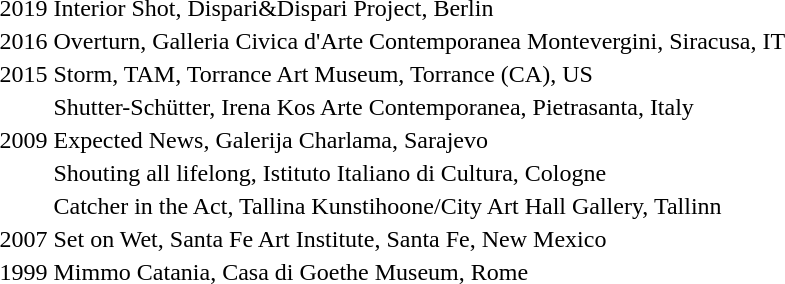<table>
<tr>
<td>2019</td>
<td>Interior Shot, Dispari&Dispari Project, Berlin</td>
</tr>
<tr>
<td>2016</td>
<td>Overturn, Galleria Civica d'Arte Contemporanea Montevergini, Siracusa, IT</td>
</tr>
<tr>
<td>2015</td>
<td>Storm, TAM, Torrance Art Museum, Torrance (CA), US</td>
</tr>
<tr>
<td></td>
<td>Shutter-Schütter, Irena Kos Arte Contemporanea, Pietrasanta, Italy</td>
</tr>
<tr>
<td>2009</td>
<td>Expected News, Galerija Charlama, Sarajevo</td>
</tr>
<tr>
<td></td>
<td>Shouting all lifelong, Istituto Italiano di Cultura, Cologne</td>
</tr>
<tr>
<td></td>
<td>Catcher in the Act, Tallina Kunstihoone/City Art Hall Gallery, Tallinn</td>
</tr>
<tr>
<td>2007</td>
<td>Set on Wet, Santa Fe Art Institute, Santa Fe, New Mexico</td>
</tr>
<tr>
<td>1999</td>
<td>Mimmo Catania, Casa di Goethe Museum, Rome</td>
</tr>
</table>
